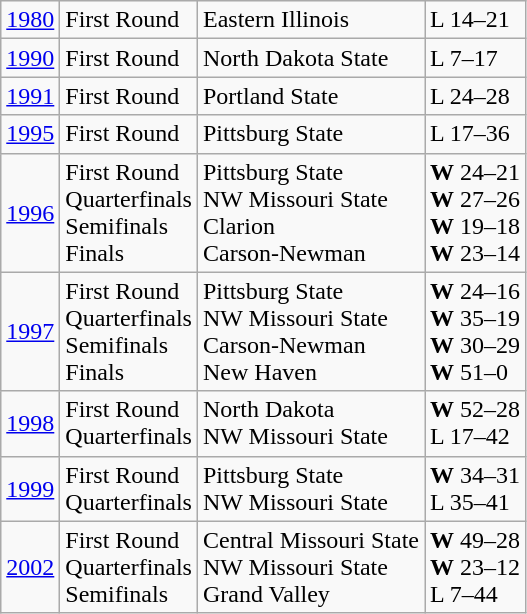<table class="wikitable">
<tr>
<td><a href='#'>1980</a></td>
<td>First Round<br></td>
<td>Eastern Illinois<br></td>
<td>L 14–21</td>
</tr>
<tr>
<td><a href='#'>1990</a></td>
<td>First Round<br></td>
<td>North Dakota State<br></td>
<td>L 7–17</td>
</tr>
<tr>
<td><a href='#'>1991</a></td>
<td>First Round<br></td>
<td>Portland State<br></td>
<td>L 24–28</td>
</tr>
<tr>
<td><a href='#'>1995</a></td>
<td>First Round<br></td>
<td>Pittsburg State<br></td>
<td>L 17–36</td>
</tr>
<tr>
<td><a href='#'>1996</a></td>
<td>First Round<br>Quarterfinals<br>Semifinals<br>Finals</td>
<td>Pittsburg State<br>NW Missouri State<br>Clarion<br>Carson-Newman</td>
<td><strong>W</strong> 24–21<br><strong>W</strong> 27–26<br><strong>W</strong> 19–18<br><strong>W</strong> 23–14</td>
</tr>
<tr>
<td><a href='#'>1997</a></td>
<td>First Round<br>Quarterfinals<br>Semifinals<br>Finals</td>
<td>Pittsburg State<br>NW Missouri State<br>Carson-Newman<br>New Haven</td>
<td><strong>W</strong> 24–16<br><strong>W</strong> 35–19<br><strong>W</strong> 30–29<br><strong>W</strong> 51–0</td>
</tr>
<tr>
<td><a href='#'>1998</a></td>
<td>First Round<br>Quarterfinals</td>
<td>North Dakota<br>NW Missouri State</td>
<td><strong>W</strong> 52–28<br>L 17–42</td>
</tr>
<tr>
<td><a href='#'>1999</a></td>
<td>First Round<br>Quarterfinals</td>
<td>Pittsburg State<br>NW Missouri State</td>
<td><strong>W</strong> 34–31<br>L 35–41</td>
</tr>
<tr>
<td><a href='#'>2002</a></td>
<td>First Round<br>Quarterfinals<br>Semifinals</td>
<td>Central Missouri State<br>NW Missouri State<br>Grand Valley</td>
<td><strong>W</strong> 49–28<br><strong>W</strong> 23–12<br>L 7–44</td>
</tr>
</table>
